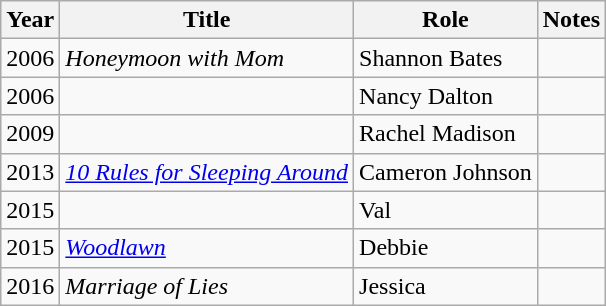<table class="wikitable sortable">
<tr>
<th>Year</th>
<th>Title</th>
<th>Role</th>
<th class="unsortable">Notes</th>
</tr>
<tr>
<td>2006</td>
<td><em>Honeymoon with Mom</em></td>
<td>Shannon Bates</td>
<td></td>
</tr>
<tr>
<td>2006</td>
<td><em></em></td>
<td>Nancy Dalton</td>
<td></td>
</tr>
<tr>
<td>2009</td>
<td><em></em></td>
<td>Rachel Madison</td>
<td></td>
</tr>
<tr>
<td>2013</td>
<td><em><a href='#'>10 Rules for Sleeping Around</a></em></td>
<td>Cameron Johnson</td>
<td></td>
</tr>
<tr>
<td>2015</td>
<td><em></em></td>
<td>Val</td>
<td></td>
</tr>
<tr>
<td>2015</td>
<td><em><a href='#'>Woodlawn</a></em></td>
<td>Debbie</td>
<td></td>
</tr>
<tr>
<td>2016</td>
<td><em>Marriage of Lies</em></td>
<td>Jessica</td>
<td></td>
</tr>
</table>
